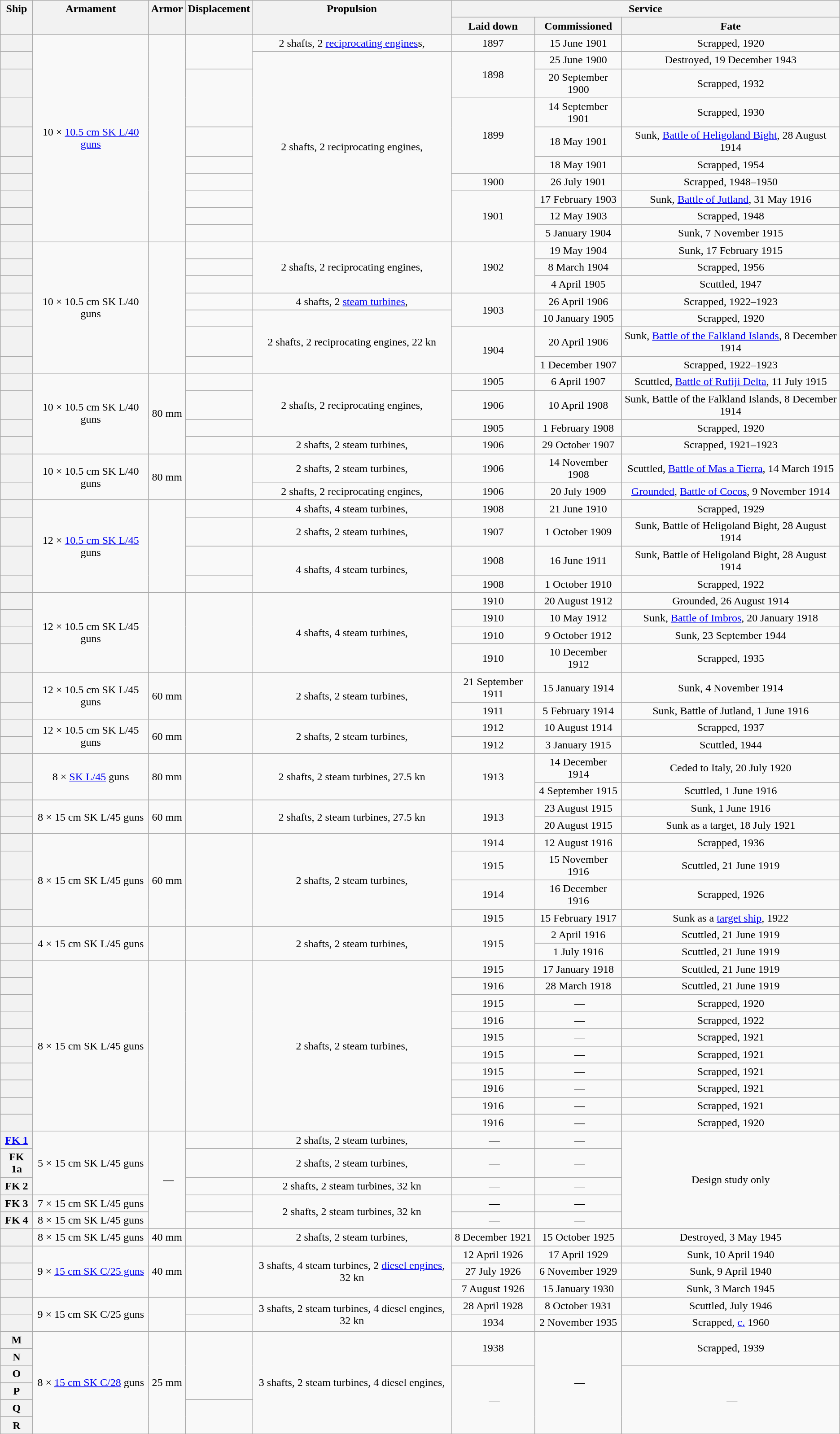<table class="wikitable plainrowheaders" style="text-align: center;">
<tr valign="top">
<th scope="col" rowspan="2">Ship</th>
<th scope="col" rowspan="2">Armament</th>
<th scope="col" rowspan="2">Armor</th>
<th scope="col" rowspan="2">Displacement</th>
<th scope="col" rowspan="2">Propulsion</th>
<th scope="col" colspan="3">Service</th>
</tr>
<tr valign="top">
<th scope="col">Laid down</th>
<th scope="col">Commissioned</th>
<th scope="col">Fate</th>
</tr>
<tr valign="center">
<th scope="row"></th>
<td rowspan="10">10 × <a href='#'>10.5 cm SK L/40 guns</a></td>
<td rowspan="10"></td>
<td rowspan="2"></td>
<td>2 shafts, 2 <a href='#'>reciprocating engines</a>s, </td>
<td>1897</td>
<td>15 June 1901</td>
<td>Scrapped, 1920</td>
</tr>
<tr valign="center">
<th scope="row"></th>
<td rowspan="9">2 shafts, 2 reciprocating engines, </td>
<td rowspan="2">1898</td>
<td>25 June 1900</td>
<td>Destroyed, 19 December 1943</td>
</tr>
<tr valign="center">
<th scope="row"></th>
<td rowspan="2"></td>
<td>20 September 1900</td>
<td>Scrapped, 1932</td>
</tr>
<tr valign="center">
<th scope="row"></th>
<td rowspan="3">1899</td>
<td>14 September 1901</td>
<td>Scrapped, 1930</td>
</tr>
<tr valign="center">
<th scope="row"></th>
<td></td>
<td>18 May 1901</td>
<td>Sunk, <a href='#'>Battle of Heligoland Bight</a>, 28 August 1914</td>
</tr>
<tr valign="center">
<th scope="row"></th>
<td></td>
<td>18 May 1901</td>
<td>Scrapped, 1954</td>
</tr>
<tr valign="center">
<th scope="row"></th>
<td></td>
<td>1900</td>
<td>26 July 1901</td>
<td>Scrapped, 1948–1950</td>
</tr>
<tr valign="center">
<th scope="row"></th>
<td></td>
<td rowspan="3">1901</td>
<td>17 February 1903</td>
<td>Sunk, <a href='#'>Battle of Jutland</a>, 31 May 1916</td>
</tr>
<tr valign="center">
<th scope="row"></th>
<td></td>
<td>12 May 1903</td>
<td>Scrapped, 1948</td>
</tr>
<tr valign="center">
<th scope="row"></th>
<td></td>
<td>5 January 1904</td>
<td>Sunk, 7 November 1915</td>
</tr>
<tr valign="center">
<th scope="row"></th>
<td rowspan="7">10 × 10.5 cm SK L/40 guns</td>
<td rowspan="7"></td>
<td></td>
<td rowspan="3">2 shafts, 2 reciprocating engines, </td>
<td rowspan="3">1902</td>
<td>19 May 1904</td>
<td>Sunk, 17 February 1915</td>
</tr>
<tr valign="center">
<th scope="row"></th>
<td></td>
<td>8 March 1904</td>
<td>Scrapped, 1956</td>
</tr>
<tr valign="center">
<th scope="row"></th>
<td></td>
<td>4 April 1905</td>
<td>Scuttled, 1947</td>
</tr>
<tr valign="center">
<th scope="row"></th>
<td></td>
<td>4 shafts, 2 <a href='#'>steam turbines</a>, </td>
<td rowspan="2">1903</td>
<td>26 April 1906</td>
<td>Scrapped, 1922–1923</td>
</tr>
<tr valign="center">
<th scope="row"></th>
<td></td>
<td rowspan="3">2 shafts, 2 reciprocating engines, 22 kn</td>
<td>10 January 1905</td>
<td>Scrapped, 1920</td>
</tr>
<tr valign="center">
<th scope="row"></th>
<td></td>
<td rowspan="2">1904</td>
<td>20 April 1906</td>
<td>Sunk, <a href='#'>Battle of the Falkland Islands</a>, 8 December 1914</td>
</tr>
<tr valign="center">
<th scope="row"></th>
<td></td>
<td>1 December 1907</td>
<td>Scrapped, 1922–1923</td>
</tr>
<tr valign="center">
<th scope="row"></th>
<td rowspan="4">10 × 10.5 cm SK L/40 guns</td>
<td rowspan="4">80 mm</td>
<td></td>
<td rowspan="3">2 shafts, 2 reciprocating engines, </td>
<td>1905</td>
<td>6 April 1907</td>
<td>Scuttled, <a href='#'>Battle of Rufiji Delta</a>, 11 July 1915</td>
</tr>
<tr valign="center">
<th scope="row"></th>
<td></td>
<td>1906</td>
<td>10 April 1908</td>
<td>Sunk, Battle of the Falkland Islands, 8 December 1914</td>
</tr>
<tr valign="center">
<th scope="row"></th>
<td></td>
<td>1905</td>
<td>1 February 1908</td>
<td>Scrapped, 1920</td>
</tr>
<tr valign="center">
<th scope="row"></th>
<td></td>
<td>2 shafts, 2 steam turbines, </td>
<td>1906</td>
<td>29 October 1907</td>
<td>Scrapped, 1921–1923</td>
</tr>
<tr valign="center">
<th scope="row"></th>
<td rowspan="2">10 × 10.5 cm SK L/40 guns</td>
<td rowspan="2">80 mm</td>
<td rowspan="2"></td>
<td rowspan="1">2 shafts, 2 steam turbines, </td>
<td>1906</td>
<td>14 November 1908</td>
<td>Scuttled, <a href='#'>Battle of Mas a Tierra</a>, 14 March 1915</td>
</tr>
<tr valign="center">
<th scope="row"></th>
<td>2 shafts, 2 reciprocating engines, </td>
<td>1906</td>
<td>20 July 1909</td>
<td><a href='#'>Grounded</a>, <a href='#'>Battle of Cocos</a>, 9 November 1914</td>
</tr>
<tr valign="center">
<th scope="row"></th>
<td rowspan="4">12 × <a href='#'>10.5 cm SK L/45</a> guns</td>
<td rowspan="4"></td>
<td></td>
<td rowspan="1">4 shafts, 4 steam turbines, </td>
<td>1908</td>
<td>21 June 1910</td>
<td>Scrapped, 1929</td>
</tr>
<tr valign="center">
<th scope="row"></th>
<td></td>
<td rowspan="1">2 shafts, 2 steam turbines, </td>
<td>1907</td>
<td>1 October 1909</td>
<td>Sunk, Battle of Heligoland Bight, 28 August 1914</td>
</tr>
<tr valign="center">
<th scope="row"></th>
<td></td>
<td rowspan="2">4 shafts, 4 steam turbines, </td>
<td>1908</td>
<td>16 June 1911</td>
<td>Sunk, Battle of Heligoland Bight, 28 August 1914</td>
</tr>
<tr valign="center">
<th scope="row"></th>
<td></td>
<td>1908</td>
<td>1 October 1910</td>
<td>Scrapped, 1922</td>
</tr>
<tr valign="center">
<th scope="row"></th>
<td rowspan="4">12 × 10.5 cm SK L/45 guns</td>
<td rowspan="4"></td>
<td rowspan="4"></td>
<td rowspan="4">4 shafts, 4 steam turbines, </td>
<td>1910</td>
<td>20 August 1912</td>
<td>Grounded, 26 August 1914</td>
</tr>
<tr valign="center">
<th scope="row"></th>
<td>1910</td>
<td>10 May 1912</td>
<td>Sunk, <a href='#'>Battle of Imbros</a>, 20 January 1918</td>
</tr>
<tr valign="center">
<th scope="row"></th>
<td>1910</td>
<td>9 October 1912</td>
<td>Sunk, 23 September 1944</td>
</tr>
<tr valign="center">
<th scope="row"></th>
<td>1910</td>
<td>10 December 1912</td>
<td>Scrapped, 1935</td>
</tr>
<tr valign="center">
<th scope="row"></th>
<td rowspan="2">12 × 10.5 cm SK L/45 guns</td>
<td rowspan="2">60 mm</td>
<td rowspan="2"></td>
<td rowspan="2">2 shafts, 2 steam turbines, </td>
<td>21 September 1911</td>
<td>15 January 1914</td>
<td>Sunk, 4 November 1914</td>
</tr>
<tr valign="center">
<th scope="row"></th>
<td>1911</td>
<td>5 February 1914</td>
<td>Sunk, Battle of Jutland, 1 June 1916</td>
</tr>
<tr valign="center">
<th scope="row"></th>
<td rowspan="2">12 × 10.5 cm SK L/45 guns</td>
<td rowspan="2">60 mm</td>
<td rowspan="2"></td>
<td rowspan="2">2 shafts, 2 steam turbines, </td>
<td>1912</td>
<td>10 August 1914</td>
<td>Scrapped, 1937</td>
</tr>
<tr valign="center">
<th scope="row"></th>
<td>1912</td>
<td>3 January 1915</td>
<td>Scuttled, 1944</td>
</tr>
<tr valign="center">
<th scope="row"></th>
<td rowspan="2">8 × <a href='#'> SK L/45</a> guns</td>
<td rowspan="2">80 mm</td>
<td rowspan="2"></td>
<td rowspan="2">2 shafts, 2 steam turbines, 27.5 kn</td>
<td rowspan="2">1913</td>
<td>14 December 1914</td>
<td>Ceded to Italy, 20 July 1920</td>
</tr>
<tr valign="center">
<th scope="row"></th>
<td>4 September 1915</td>
<td>Scuttled, 1 June 1916</td>
</tr>
<tr valign="center">
<th scope="row"></th>
<td rowspan="2">8 × 15 cm SK L/45 guns</td>
<td rowspan="2">60 mm</td>
<td rowspan="2"></td>
<td rowspan="2">2 shafts, 2 steam turbines, 27.5 kn</td>
<td rowspan="2">1913</td>
<td>23 August 1915</td>
<td>Sunk, 1 June 1916</td>
</tr>
<tr valign="center">
<th scope="row"></th>
<td>20 August 1915</td>
<td>Sunk as a target, 18 July 1921</td>
</tr>
<tr valign="center">
<th scope="row"></th>
<td rowspan="4">8 × 15 cm SK L/45 guns</td>
<td rowspan="4">60 mm</td>
<td rowspan="4"></td>
<td rowspan="4">2 shafts, 2 steam turbines, </td>
<td>1914</td>
<td>12 August 1916</td>
<td>Scrapped, 1936</td>
</tr>
<tr valign="center">
<th scope="row"></th>
<td>1915</td>
<td>15 November 1916</td>
<td>Scuttled, 21 June 1919</td>
</tr>
<tr valign="center">
<th scope="row"></th>
<td>1914</td>
<td>16 December 1916</td>
<td>Scrapped, 1926</td>
</tr>
<tr valign="center">
<th scope="row"></th>
<td>1915</td>
<td>15 February 1917</td>
<td>Sunk as a <a href='#'>target ship</a>, 1922</td>
</tr>
<tr valign="center">
<th scope="row"></th>
<td rowspan="2">4 × 15 cm SK L/45 guns</td>
<td rowspan="2"></td>
<td rowspan="2"></td>
<td rowspan="2">2 shafts, 2 steam turbines, </td>
<td rowspan="2">1915</td>
<td>2 April 1916</td>
<td>Scuttled, 21 June 1919</td>
</tr>
<tr valign="center">
<th scope="row"></th>
<td>1 July 1916</td>
<td>Scuttled, 21 June 1919</td>
</tr>
<tr valign="center">
<th scope="row"></th>
<td rowspan="10">8 × 15 cm SK L/45 guns</td>
<td rowspan="10"></td>
<td rowspan="10"></td>
<td rowspan="10">2 shafts, 2 steam turbines, </td>
<td>1915</td>
<td>17 January 1918</td>
<td>Scuttled, 21 June 1919</td>
</tr>
<tr valign="center">
<th scope="row"></th>
<td>1916</td>
<td>28 March 1918</td>
<td>Scuttled, 21 June 1919</td>
</tr>
<tr valign="center">
<th scope="row"></th>
<td>1915</td>
<td> —</td>
<td>Scrapped, 1920</td>
</tr>
<tr valign="center">
<th scope="row"></th>
<td>1916</td>
<td> —</td>
<td>Scrapped, 1922</td>
</tr>
<tr valign="center">
<th scope="row"></th>
<td>1915</td>
<td> —</td>
<td>Scrapped, 1921</td>
</tr>
<tr valign="center">
<th scope="row"></th>
<td>1915</td>
<td> —</td>
<td>Scrapped, 1921</td>
</tr>
<tr valign="center">
<th scope="row"></th>
<td>1915</td>
<td> —</td>
<td>Scrapped, 1921</td>
</tr>
<tr valign="center">
<th scope="row"></th>
<td>1916</td>
<td> —</td>
<td>Scrapped, 1921</td>
</tr>
<tr valign="center">
<th scope="row"></th>
<td>1916</td>
<td> —</td>
<td>Scrapped, 1921</td>
</tr>
<tr valign="center">
<th scope="row"></th>
<td>1916</td>
<td> —</td>
<td>Scrapped, 1920</td>
</tr>
<tr valign="center">
<th scope="row"><a href='#'>FK 1</a></th>
<td rowspan="3">5 × 15 cm SK L/45 guns</td>
<td rowspan="5"> —</td>
<td></td>
<td>2 shafts, 2 steam turbines, </td>
<td> —</td>
<td> —</td>
<td rowspan="5">Design study only</td>
</tr>
<tr valign="center">
<th scope="row">FK 1a</th>
<td></td>
<td>2 shafts, 2 steam turbines, </td>
<td> —</td>
<td> —</td>
</tr>
<tr valign="center">
<th scope="row">FK 2</th>
<td></td>
<td>2 shafts, 2 steam turbines, 32 kn</td>
<td> —</td>
<td> —</td>
</tr>
<tr valign="center">
<th scope="row">FK 3</th>
<td>7 × 15 cm SK L/45 guns</td>
<td></td>
<td rowspan="2">2 shafts, 2 steam turbines, 32 kn</td>
<td> —</td>
<td> —</td>
</tr>
<tr valign="center">
<th scope="row">FK 4</th>
<td>8 × 15 cm SK L/45 guns</td>
<td></td>
<td> —</td>
<td> —</td>
</tr>
<tr valign="center">
<th scope="row"></th>
<td>8 × 15 cm SK L/45 guns</td>
<td>40 mm</td>
<td></td>
<td>2 shafts, 2 steam turbines, </td>
<td>8 December 1921</td>
<td>15 October 1925</td>
<td>Destroyed, 3 May 1945</td>
</tr>
<tr valign="center">
<th scope="row"></th>
<td rowspan="3">9 × <a href='#'>15 cm SK C/25 guns</a></td>
<td rowspan="3">40 mm</td>
<td rowspan="3"></td>
<td rowspan="3">3 shafts, 4 steam turbines, 2 <a href='#'>diesel engines</a>, 32 kn</td>
<td>12 April 1926</td>
<td>17 April 1929</td>
<td>Sunk, 10 April 1940</td>
</tr>
<tr valign="center">
<th scope="row"></th>
<td>27 July 1926</td>
<td>6 November 1929</td>
<td>Sunk, 9 April 1940</td>
</tr>
<tr valign="center">
<th scope="row"></th>
<td>7 August 1926</td>
<td>15 January 1930</td>
<td>Sunk, 3 March 1945</td>
</tr>
<tr valign="center">
<th scope="row"></th>
<td rowspan="2">9 × 15 cm SK C/25 guns</td>
<td rowspan="2"></td>
<td></td>
<td rowspan="2">3 shafts, 2 steam turbines, 4 diesel engines, 32 kn</td>
<td>28 April 1928</td>
<td>8 October 1931</td>
<td>Scuttled, July 1946</td>
</tr>
<tr valign="center">
<th scope="row"></th>
<td></td>
<td>1934</td>
<td>2 November 1935</td>
<td>Scrapped, <a href='#'>c.</a> 1960</td>
</tr>
<tr valign="center">
<th scope="row">M</th>
<td rowspan="6">8 × <a href='#'>15 cm SK C/28</a> guns</td>
<td rowspan="6">25 mm</td>
<td rowspan="4"></td>
<td rowspan="6">3 shafts, 2 steam turbines, 4 diesel engines, </td>
<td rowspan="2">1938</td>
<td rowspan="6"> —</td>
<td rowspan="2">Scrapped, 1939</td>
</tr>
<tr valign="center">
<th scope="row">N</th>
</tr>
<tr valign="center">
<th scope="row">O</th>
<td rowspan="4"> —</td>
<td rowspan="4"> —</td>
</tr>
<tr valign="center">
<th scope="row">P</th>
</tr>
<tr valign="center">
<th scope="row">Q</th>
<td rowspan="2"></td>
</tr>
<tr valign="center">
<th scope="row">R</th>
</tr>
</table>
